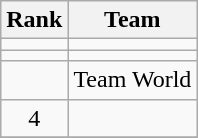<table class="wikitable">
<tr>
<th>Rank</th>
<th>Team</th>
</tr>
<tr>
<td align=center></td>
<td></td>
</tr>
<tr>
<td align=center></td>
<td></td>
</tr>
<tr>
<td align=center></td>
<td>Team World</td>
</tr>
<tr>
<td align=center>4</td>
<td></td>
</tr>
<tr>
</tr>
</table>
